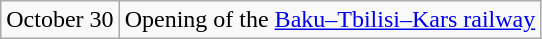<table class="wikitable">
<tr>
<td>October 30</td>
<td>Opening of the <a href='#'>Baku–Tbilisi–Kars railway</a></td>
</tr>
</table>
